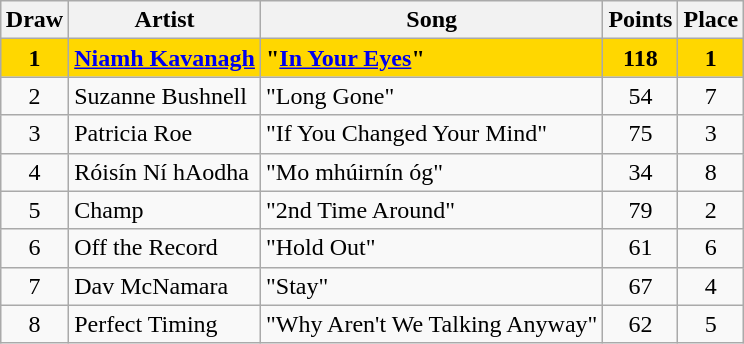<table class="sortable wikitable" style="margin: 1em auto 1em auto; text-align:center">
<tr>
<th>Draw</th>
<th>Artist</th>
<th>Song</th>
<th>Points</th>
<th>Place</th>
</tr>
<tr style="background:gold; font-weight:bold;">
<td>1</td>
<td align="left"><a href='#'>Niamh Kavanagh</a></td>
<td align="left">"<a href='#'>In Your Eyes</a>"</td>
<td>118</td>
<td>1</td>
</tr>
<tr>
<td>2</td>
<td align="left">Suzanne Bushnell</td>
<td align="left">"Long Gone"</td>
<td>54</td>
<td>7</td>
</tr>
<tr>
<td>3</td>
<td align="left">Patricia Roe</td>
<td align="left">"If You Changed Your Mind"</td>
<td>75</td>
<td>3</td>
</tr>
<tr>
<td>4</td>
<td align="left">Róisín Ní hAodha</td>
<td align="left">"Mo mhúirnín óg"</td>
<td>34</td>
<td>8</td>
</tr>
<tr>
<td>5</td>
<td align="left">Champ</td>
<td align="left">"2nd Time Around"</td>
<td>79</td>
<td>2</td>
</tr>
<tr>
<td>6</td>
<td align="left">Off the Record</td>
<td align="left">"Hold Out"</td>
<td>61</td>
<td>6</td>
</tr>
<tr>
<td>7</td>
<td align="left">Dav McNamara</td>
<td align="left">"Stay"</td>
<td>67</td>
<td>4</td>
</tr>
<tr>
<td>8</td>
<td align="left">Perfect Timing</td>
<td align="left">"Why Aren't We Talking Anyway"</td>
<td>62</td>
<td>5</td>
</tr>
</table>
